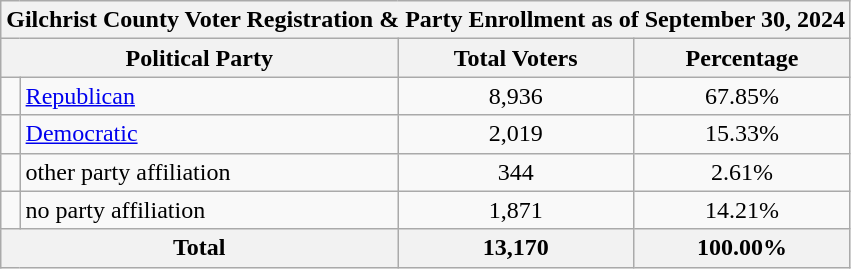<table class=wikitable>
<tr>
<th colspan = 6>Gilchrist County Voter Registration & Party Enrollment as of September 30, 2024</th>
</tr>
<tr>
<th colspan = 2>Political Party</th>
<th>Total Voters</th>
<th>Percentage</th>
</tr>
<tr>
<td></td>
<td><a href='#'>Republican</a></td>
<td align = center>8,936</td>
<td align = center>67.85%</td>
</tr>
<tr>
<td></td>
<td><a href='#'>Democratic</a></td>
<td align = center>2,019</td>
<td align = center>15.33%</td>
</tr>
<tr>
<td></td>
<td>other party affiliation</td>
<td align = center>344</td>
<td align = center>2.61%</td>
</tr>
<tr>
<td></td>
<td>no party affiliation</td>
<td align = center>1,871</td>
<td align = center>14.21%</td>
</tr>
<tr>
<th colspan = 2>Total</th>
<th align = center>13,170</th>
<th align = center>100.00%</th>
</tr>
</table>
